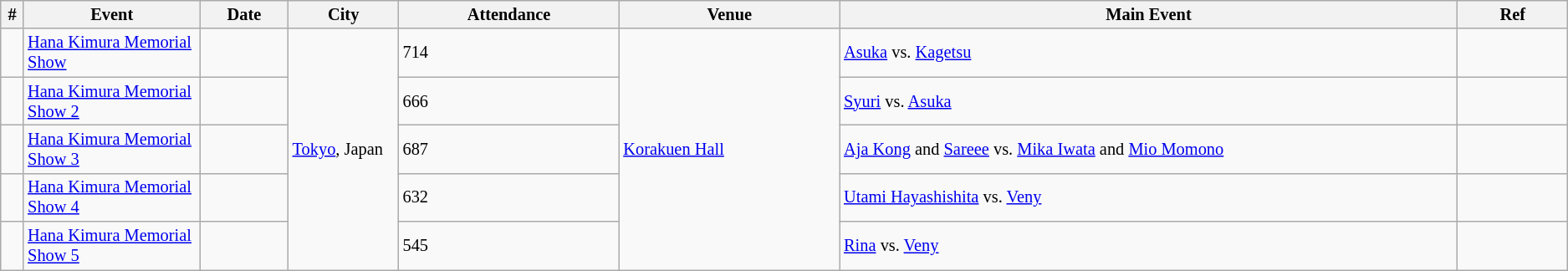<table class="wikitable" style="font-size:85%;">
<tr>
<th width="1%">#</th>
<th width="8%">Event</th>
<th width="4%">Date</th>
<th width="5%">City</th>
<th width="10%">Attendance</th>
<th width="10%">Venue</th>
<th width="28%">Main Event</th>
<th width="5%">Ref</th>
</tr>
<tr>
<td></td>
<td><a href='#'>Hana Kimura Memorial Show</a></td>
<td></td>
<td rowspan="5"><a href='#'>Tokyo</a>, Japan</td>
<td>714</td>
<td rowspan="5"><a href='#'>Korakuen Hall</a></td>
<td><a href='#'>Asuka</a> vs. <a href='#'>Kagetsu</a></td>
<td></td>
</tr>
<tr>
<td></td>
<td><a href='#'>Hana Kimura Memorial Show 2</a></td>
<td></td>
<td>666</td>
<td><a href='#'>Syuri</a> vs. <a href='#'>Asuka</a></td>
<td></td>
</tr>
<tr>
<td></td>
<td><a href='#'>Hana Kimura Memorial Show 3</a></td>
<td></td>
<td>687</td>
<td><a href='#'>Aja Kong</a> and <a href='#'>Sareee</a> vs. <a href='#'>Mika Iwata</a> and <a href='#'>Mio Momono</a></td>
<td></td>
</tr>
<tr>
<td></td>
<td><a href='#'>Hana Kimura Memorial Show 4</a></td>
<td></td>
<td>632</td>
<td><a href='#'>Utami Hayashishita</a> vs. <a href='#'>Veny</a></td>
<td></td>
</tr>
<tr>
<td></td>
<td><a href='#'>Hana Kimura Memorial Show 5</a></td>
<td></td>
<td>545</td>
<td><a href='#'>Rina</a> vs. <a href='#'>Veny</a></td>
<td></td>
</tr>
</table>
